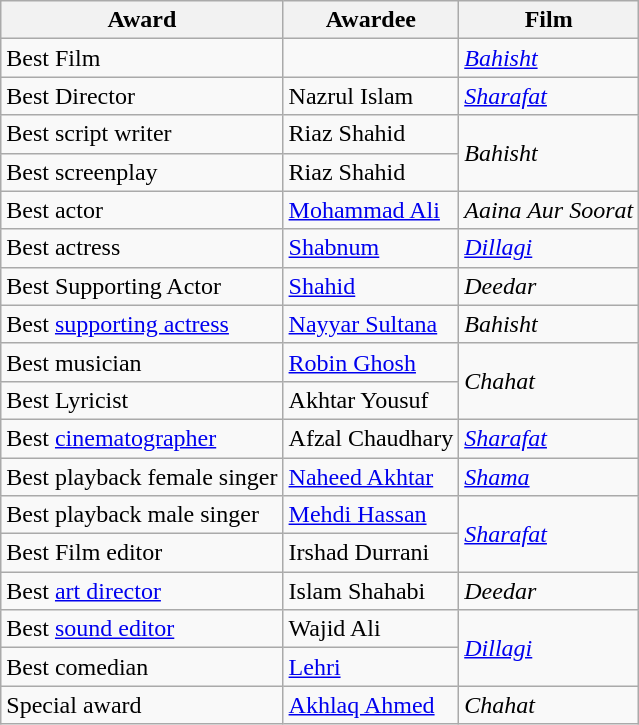<table class="wikitable">
<tr>
<th>Award</th>
<th>Awardee</th>
<th>Film</th>
</tr>
<tr>
<td>Best Film</td>
<td></td>
<td><em><a href='#'>Bahisht</a></em></td>
</tr>
<tr>
<td>Best Director</td>
<td>Nazrul Islam</td>
<td><a href='#'><em>Sharafat</em></a></td>
</tr>
<tr>
<td>Best script writer</td>
<td>Riaz Shahid</td>
<td rowspan=2><em>Bahisht</em></td>
</tr>
<tr>
<td>Best screenplay</td>
<td>Riaz Shahid</td>
</tr>
<tr>
<td>Best actor</td>
<td><a href='#'>Mohammad Ali</a></td>
<td><em>Aaina Aur Soorat</em></td>
</tr>
<tr>
<td>Best actress</td>
<td><a href='#'>Shabnum</a></td>
<td><a href='#'><em>Dillagi</em></a></td>
</tr>
<tr>
<td>Best Supporting Actor</td>
<td><a href='#'>Shahid</a></td>
<td><em>Deedar</em></td>
</tr>
<tr>
<td>Best <a href='#'>supporting actress</a></td>
<td><a href='#'>Nayyar Sultana</a></td>
<td><em>Bahisht</em></td>
</tr>
<tr>
<td>Best musician</td>
<td><a href='#'>Robin Ghosh</a></td>
<td rowspan=2><em>Chahat</em></td>
</tr>
<tr>
<td>Best Lyricist</td>
<td>Akhtar Yousuf</td>
</tr>
<tr>
<td>Best <a href='#'>cinematographer</a></td>
<td>Afzal Chaudhary</td>
<td><a href='#'><em>Sharafat</em></a></td>
</tr>
<tr>
<td>Best playback female singer</td>
<td><a href='#'>Naheed Akhtar</a></td>
<td><em><a href='#'>Shama</a></em></td>
</tr>
<tr>
<td>Best playback male singer</td>
<td><a href='#'>Mehdi Hassan</a></td>
<td rowspan=2><a href='#'><em>Sharafat</em></a></td>
</tr>
<tr>
<td>Best Film editor</td>
<td>Irshad Durrani</td>
</tr>
<tr>
<td>Best <a href='#'>art director</a></td>
<td>Islam Shahabi</td>
<td><em>Deedar</em></td>
</tr>
<tr>
<td>Best <a href='#'>sound editor</a></td>
<td>Wajid Ali</td>
<td rowspan=2><a href='#'><em>Dillagi</em></a></td>
</tr>
<tr>
<td>Best comedian</td>
<td><a href='#'>Lehri</a></td>
</tr>
<tr>
<td>Special award</td>
<td><a href='#'>Akhlaq Ahmed</a></td>
<td><em>Chahat</em></td>
</tr>
</table>
